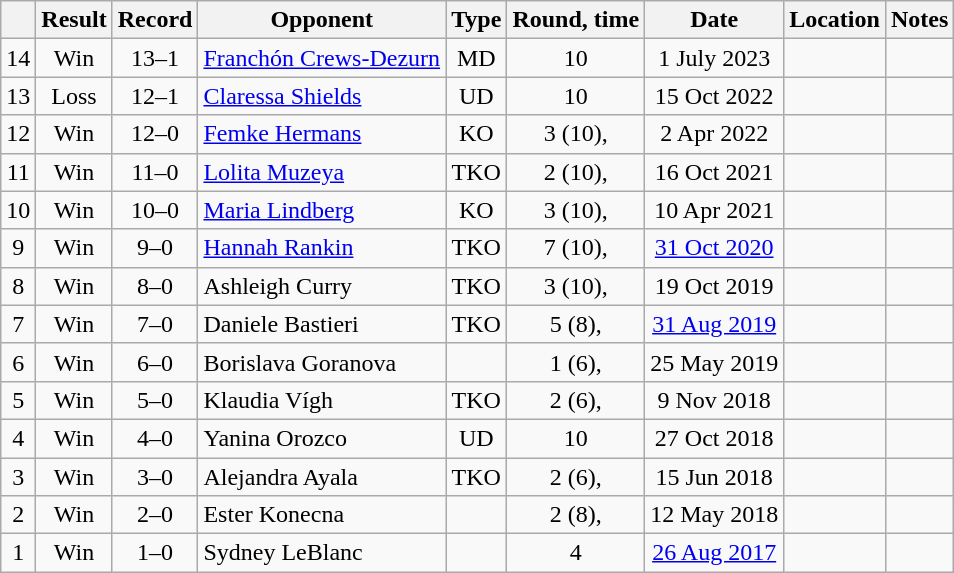<table class=wikitable style=text-align:center>
<tr>
<th></th>
<th>Result</th>
<th>Record</th>
<th>Opponent</th>
<th>Type</th>
<th>Round, time</th>
<th>Date</th>
<th>Location</th>
<th>Notes</th>
</tr>
<tr>
<td>14</td>
<td>Win</td>
<td>13–1</td>
<td align=left><a href='#'>Franchón Crews-Dezurn</a></td>
<td>MD</td>
<td>10</td>
<td>1 July 2023</td>
<td align=left></td>
<td align=left></td>
</tr>
<tr>
<td>13</td>
<td>Loss</td>
<td>12–1</td>
<td align=left><a href='#'>Claressa Shields</a></td>
<td>UD</td>
<td>10</td>
<td>15 Oct 2022</td>
<td align=left></td>
<td align=left></td>
</tr>
<tr>
<td>12</td>
<td>Win</td>
<td>12–0</td>
<td align=left><a href='#'>Femke Hermans</a></td>
<td>KO</td>
<td>3 (10), </td>
<td>2 Apr 2022</td>
<td align=left></td>
<td align=left></td>
</tr>
<tr>
<td>11</td>
<td>Win</td>
<td>11–0</td>
<td align=left><a href='#'>Lolita Muzeya</a></td>
<td>TKO</td>
<td>2 (10), </td>
<td>16 Oct 2021</td>
<td align=left></td>
<td align=left></td>
</tr>
<tr>
<td>10</td>
<td>Win</td>
<td>10–0</td>
<td align=left><a href='#'>Maria Lindberg</a></td>
<td>KO</td>
<td>3 (10), </td>
<td>10 Apr 2021</td>
<td align=left></td>
<td align=left></td>
</tr>
<tr>
<td>9</td>
<td>Win</td>
<td>9–0</td>
<td align=left><a href='#'>Hannah Rankin</a></td>
<td>TKO</td>
<td>7 (10), </td>
<td><a href='#'>31 Oct 2020</a></td>
<td align=left></td>
<td align=left></td>
</tr>
<tr>
<td>8</td>
<td>Win</td>
<td>8–0</td>
<td align=left>Ashleigh Curry</td>
<td>TKO</td>
<td>3 (10), </td>
<td>19 Oct 2019</td>
<td align=left></td>
<td align=left></td>
</tr>
<tr>
<td>7</td>
<td>Win</td>
<td>7–0</td>
<td align=left>Daniele Bastieri</td>
<td>TKO</td>
<td>5 (8), </td>
<td><a href='#'>31 Aug 2019</a></td>
<td align=left></td>
<td align=left></td>
</tr>
<tr>
<td>6</td>
<td>Win</td>
<td>6–0</td>
<td align=left>Borislava Goranova</td>
<td></td>
<td>1 (6), </td>
<td>25 May 2019</td>
<td align=left></td>
<td align=left></td>
</tr>
<tr>
<td>5</td>
<td>Win</td>
<td>5–0</td>
<td align=left>Klaudia Vígh</td>
<td>TKO</td>
<td>2 (6), </td>
<td>9 Nov 2018</td>
<td align=left></td>
<td align=left></td>
</tr>
<tr>
<td>4</td>
<td>Win</td>
<td>4–0</td>
<td align=left>Yanina Orozco</td>
<td>UD</td>
<td>10</td>
<td>27 Oct 2018</td>
<td align=left></td>
<td align=left></td>
</tr>
<tr>
<td>3</td>
<td>Win</td>
<td>3–0</td>
<td align=left>Alejandra Ayala</td>
<td>TKO</td>
<td>2 (6), </td>
<td>15 Jun 2018</td>
<td align=left></td>
<td align=left></td>
</tr>
<tr>
<td>2</td>
<td>Win</td>
<td>2–0</td>
<td align=left>Ester Konecna</td>
<td></td>
<td>2 (8), </td>
<td>12 May 2018</td>
<td align=left></td>
<td align=left></td>
</tr>
<tr>
<td>1</td>
<td>Win</td>
<td>1–0</td>
<td align=left>Sydney LeBlanc</td>
<td></td>
<td>4</td>
<td><a href='#'>26 Aug 2017</a></td>
<td align=left></td>
<td align=left></td>
</tr>
</table>
